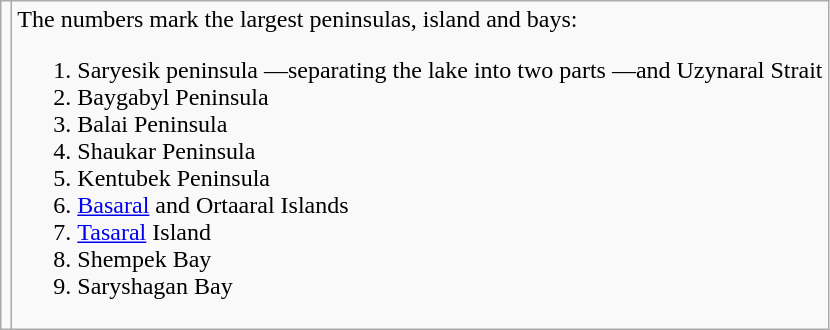<table Class = "wikitable">
<tr>
<td Align = center></td>
<td Align = left>The numbers mark the largest peninsulas, island and bays:<br><ol><li>Saryesik peninsula —separating the lake into two parts —and Uzynaral Strait</li><li>Baygabyl Peninsula</li><li>Balai Peninsula</li><li>Shaukar Peninsula</li><li>Kentubek Peninsula</li><li><a href='#'>Basaral</a> and Ortaaral Islands</li><li><a href='#'>Tasaral</a> Island</li><li>Shempek Bay</li><li>Saryshagan Bay</li></ol></td>
</tr>
</table>
